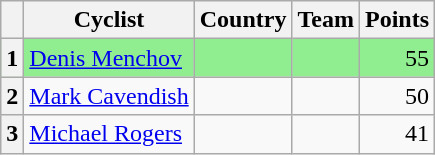<table class="wikitable">
<tr>
<th></th>
<th>Cyclist</th>
<th>Country</th>
<th>Team</th>
<th>Points</th>
</tr>
<tr bgcolor=lightgreen>
<th>1</th>
<td><a href='#'>Denis Menchov</a></td>
<td></td>
<td></td>
<td align="right">55</td>
</tr>
<tr>
<th>2</th>
<td><a href='#'>Mark Cavendish</a></td>
<td></td>
<td></td>
<td align="right">50</td>
</tr>
<tr>
<th>3</th>
<td><a href='#'>Michael Rogers</a></td>
<td></td>
<td></td>
<td align="right">41</td>
</tr>
</table>
